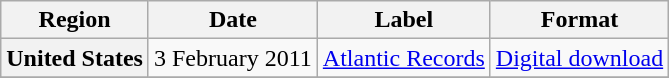<table class="wikitable plainrowheaders">
<tr>
<th scope="col">Region</th>
<th scope="col">Date</th>
<th scope="col">Label</th>
<th scope="col">Format</th>
</tr>
<tr>
<th scope="row">United States</th>
<td>3 February 2011</td>
<td><a href='#'>Atlantic Records</a></td>
<td><a href='#'>Digital download</a></td>
</tr>
<tr>
</tr>
</table>
